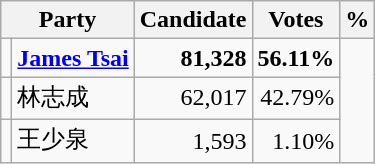<table class="wikitable">
<tr>
<th colspan="2">Party</th>
<th>Candidate</th>
<th>Votes</th>
<th>%</th>
</tr>
<tr>
<td></td>
<td><strong><a href='#'>James Tsai</a></strong></td>
<td align="right"><strong>81,328</strong></td>
<td align="right"><strong>56.11%</strong></td>
</tr>
<tr>
<td></td>
<td>林志成</td>
<td align="right">62,017</td>
<td align="right">42.79%</td>
</tr>
<tr>
<td></td>
<td>王少泉</td>
<td align="right">1,593</td>
<td align="right">1.10%</td>
</tr>
</table>
